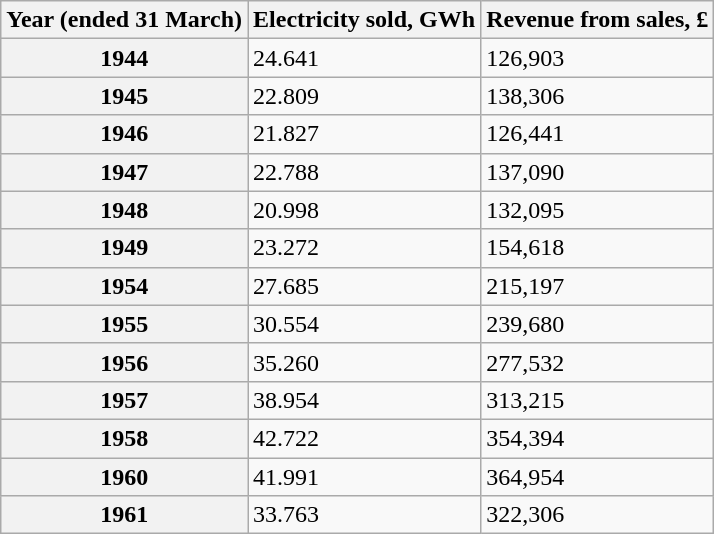<table class="wikitable">
<tr>
<th>Year (ended 31 March)</th>
<th>Electricity sold, GWh</th>
<th>Revenue from sales, £</th>
</tr>
<tr>
<th>1944</th>
<td>24.641</td>
<td>126,903</td>
</tr>
<tr>
<th>1945</th>
<td>22.809</td>
<td>138,306</td>
</tr>
<tr>
<th>1946</th>
<td>21.827</td>
<td>126,441</td>
</tr>
<tr>
<th>1947</th>
<td>22.788</td>
<td>137,090</td>
</tr>
<tr>
<th>1948</th>
<td>20.998</td>
<td>132,095</td>
</tr>
<tr>
<th>1949</th>
<td>23.272</td>
<td>154,618</td>
</tr>
<tr>
<th>1954</th>
<td>27.685</td>
<td>215,197</td>
</tr>
<tr>
<th>1955</th>
<td>30.554</td>
<td>239,680</td>
</tr>
<tr>
<th>1956</th>
<td>35.260</td>
<td>277,532</td>
</tr>
<tr>
<th>1957</th>
<td>38.954</td>
<td>313,215</td>
</tr>
<tr>
<th>1958</th>
<td>42.722</td>
<td>354,394</td>
</tr>
<tr>
<th>1960</th>
<td>41.991</td>
<td>364,954</td>
</tr>
<tr>
<th>1961</th>
<td>33.763</td>
<td>322,306</td>
</tr>
</table>
